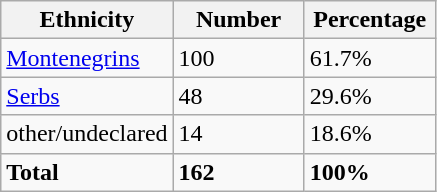<table class="wikitable">
<tr>
<th width="100px">Ethnicity</th>
<th width="80px">Number</th>
<th width="80px">Percentage</th>
</tr>
<tr>
<td><a href='#'>Montenegrins</a></td>
<td>100</td>
<td>61.7%</td>
</tr>
<tr>
<td><a href='#'>Serbs</a></td>
<td>48</td>
<td>29.6%</td>
</tr>
<tr>
<td>other/undeclared</td>
<td>14</td>
<td>18.6%</td>
</tr>
<tr>
<td><strong>Total</strong></td>
<td><strong>162</strong></td>
<td><strong>100%</strong></td>
</tr>
</table>
